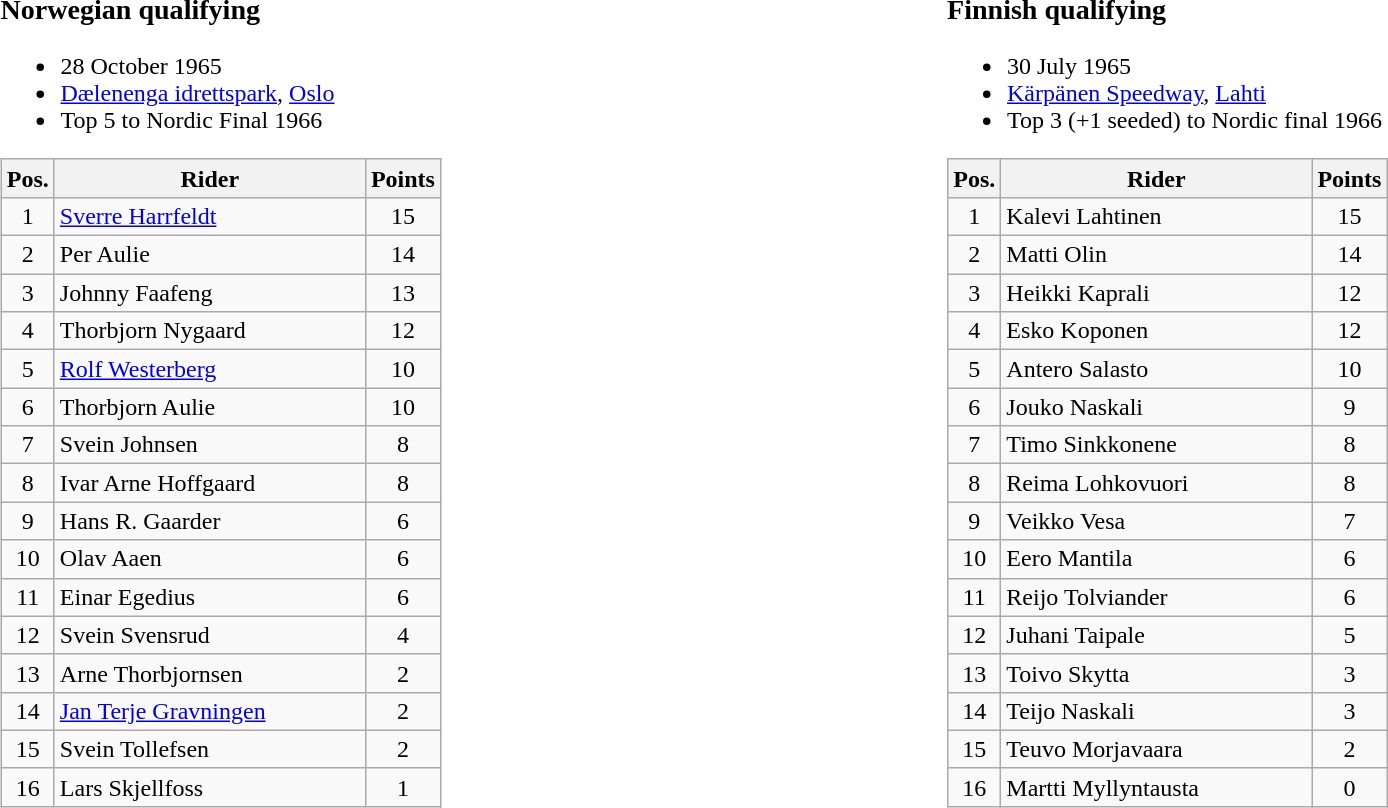<table width=100%>
<tr>
<td width=50% valign=top><br><h3>Norwegian qualifying</h3><ul><li>28 October 1965</li><li> <a href='#'>Dælenenga idrettspark</a>, <a href='#'>Oslo</a></li><li>Top 5 to Nordic Final 1966</li></ul><table class=wikitable>
<tr>
<th width=25px>Pos.</th>
<th width=200px>Rider</th>
<th width=40px>Points</th>
</tr>
<tr align=center >
<td>1</td>
<td align=left><a href='#'>Sverre Harrfeldt</a></td>
<td>15</td>
</tr>
<tr align=center >
<td>2</td>
<td align=left>Per Aulie</td>
<td>14</td>
</tr>
<tr align=center >
<td>3</td>
<td align=left>Johnny Faafeng</td>
<td>13</td>
</tr>
<tr align=center >
<td>4</td>
<td align=left>Thorbjorn Nygaard</td>
<td>12</td>
</tr>
<tr align=center >
<td>5</td>
<td align=left><a href='#'>Rolf Westerberg</a></td>
<td>10</td>
</tr>
<tr align=center>
<td>6</td>
<td align=left>Thorbjorn Aulie</td>
<td>10</td>
</tr>
<tr align=center>
<td>7</td>
<td align=left>Svein Johnsen</td>
<td>8</td>
</tr>
<tr align=center>
<td>8</td>
<td align=left>Ivar Arne Hoffgaard</td>
<td>8</td>
</tr>
<tr align=center>
<td>9</td>
<td align=left>Hans R. Gaarder</td>
<td>6</td>
</tr>
<tr align=center>
<td>10</td>
<td align=left>Olav Aaen</td>
<td>6</td>
</tr>
<tr align=center>
<td>11</td>
<td align=left>Einar Egedius</td>
<td>6</td>
</tr>
<tr align=center>
<td>12</td>
<td align=left>Svein Svensrud</td>
<td>4</td>
</tr>
<tr align=center>
<td>13</td>
<td align=left>Arne Thorbjornsen</td>
<td>2</td>
</tr>
<tr align=center>
<td>14</td>
<td align=left><a href='#'>Jan Terje Gravningen</a></td>
<td>2</td>
</tr>
<tr align=center>
<td>15</td>
<td align=left>Svein Tollefsen</td>
<td>2</td>
</tr>
<tr align=center>
<td>16</td>
<td align=left>Lars Skjellfoss</td>
<td>1</td>
</tr>
</table>
</td>
<td width=50% valign=top><br><h3>Finnish qualifying</h3><ul><li>30 July 1965</li><li> <a href='#'>Kärpänen Speedway</a>, <a href='#'>Lahti</a></li><li>Top 3 (+1 seeded) to Nordic final 1966</li></ul><table class="wikitable" style="text-align:center;">
<tr>
<th width=25px>Pos.</th>
<th width=200px>Rider</th>
<th width=40px>Points</th>
</tr>
<tr>
<td>1</td>
<td align=left>Kalevi Lahtinen</td>
<td>15</td>
</tr>
<tr>
<td>2</td>
<td align=left>Matti Olin</td>
<td>14</td>
</tr>
<tr>
<td>3</td>
<td align=left>Heikki Kaprali</td>
<td>12</td>
</tr>
<tr>
<td>4</td>
<td align=left>Esko Koponen</td>
<td>12</td>
</tr>
<tr>
<td>5</td>
<td align=left>Antero Salasto</td>
<td>10</td>
</tr>
<tr>
<td>6</td>
<td align=left>Jouko Naskali</td>
<td>9</td>
</tr>
<tr>
<td>7</td>
<td align=left>Timo Sinkkonene</td>
<td>8</td>
</tr>
<tr>
<td>8</td>
<td align=left>Reima Lohkovuori</td>
<td>8</td>
</tr>
<tr>
<td>9</td>
<td align=left>Veikko Vesa</td>
<td>7</td>
</tr>
<tr>
<td>10</td>
<td align=left>Eero Mantila</td>
<td>6</td>
</tr>
<tr>
<td>11</td>
<td align=left>Reijo Tolviander</td>
<td>6</td>
</tr>
<tr>
<td>12</td>
<td align=left>Juhani Taipale</td>
<td>5</td>
</tr>
<tr>
<td>13</td>
<td align=left>Toivo Skytta</td>
<td>3</td>
</tr>
<tr>
<td>14</td>
<td align=left>Teijo Naskali</td>
<td>3</td>
</tr>
<tr>
<td>15</td>
<td align=left>Teuvo Morjavaara</td>
<td>2</td>
</tr>
<tr>
<td>16</td>
<td align=left>Martti Myllyntausta</td>
<td>0</td>
</tr>
</table>
</td>
</tr>
</table>
